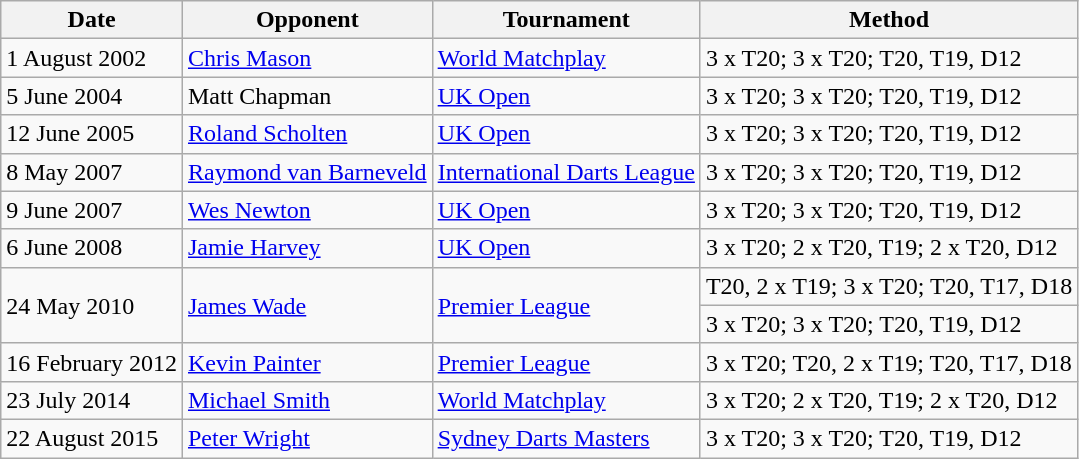<table class="wikitable">
<tr>
<th>Date</th>
<th>Opponent</th>
<th>Tournament</th>
<th>Method</th>
</tr>
<tr>
<td>1 August 2002</td>
<td> <a href='#'>Chris Mason</a></td>
<td><a href='#'>World Matchplay</a></td>
<td>3 x T20; 3 x T20; T20, T19, D12</td>
</tr>
<tr>
<td>5 June 2004</td>
<td> Matt Chapman</td>
<td><a href='#'>UK Open</a></td>
<td>3 x T20; 3 x T20; T20, T19, D12</td>
</tr>
<tr>
<td>12 June 2005</td>
<td> <a href='#'>Roland Scholten</a></td>
<td><a href='#'>UK Open</a></td>
<td>3 x T20; 3 x T20; T20, T19, D12</td>
</tr>
<tr>
<td>8 May 2007</td>
<td> <a href='#'>Raymond van Barneveld</a></td>
<td><a href='#'>International Darts League</a></td>
<td>3 x T20; 3 x T20; T20, T19, D12</td>
</tr>
<tr>
<td>9 June 2007</td>
<td> <a href='#'>Wes Newton</a></td>
<td><a href='#'>UK Open</a></td>
<td>3 x T20; 3 x T20; T20, T19, D12</td>
</tr>
<tr>
<td>6 June 2008</td>
<td> <a href='#'>Jamie Harvey</a></td>
<td><a href='#'>UK Open</a></td>
<td>3 x T20; 2 x T20, T19; 2 x T20, D12</td>
</tr>
<tr>
<td rowspan="2">24 May 2010</td>
<td rowspan="2"> <a href='#'>James Wade</a></td>
<td rowspan="2"><a href='#'>Premier League</a></td>
<td>T20, 2 x T19; 3 x T20; T20, T17, D18</td>
</tr>
<tr>
<td>3 x T20; 3 x T20; T20, T19, D12</td>
</tr>
<tr>
<td>16 February 2012</td>
<td> <a href='#'>Kevin Painter</a></td>
<td><a href='#'>Premier League</a></td>
<td>3 x T20; T20, 2 x T19; T20, T17, D18</td>
</tr>
<tr>
<td>23 July 2014</td>
<td> <a href='#'>Michael Smith</a></td>
<td><a href='#'>World Matchplay</a></td>
<td>3 x T20; 2 x T20, T19; 2 x T20, D12</td>
</tr>
<tr>
<td>22 August 2015</td>
<td> <a href='#'>Peter Wright</a></td>
<td><a href='#'>Sydney Darts Masters</a></td>
<td>3 x T20; 3 x T20; T20, T19, D12</td>
</tr>
</table>
